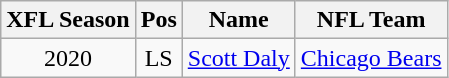<table class="wikitable" style="text-align:center">
<tr>
<th>XFL Season</th>
<th>Pos</th>
<th>Name</th>
<th>NFL Team</th>
</tr>
<tr>
<td>2020</td>
<td>LS</td>
<td><a href='#'>Scott Daly</a></td>
<td><a href='#'>Chicago Bears</a></td>
</tr>
</table>
